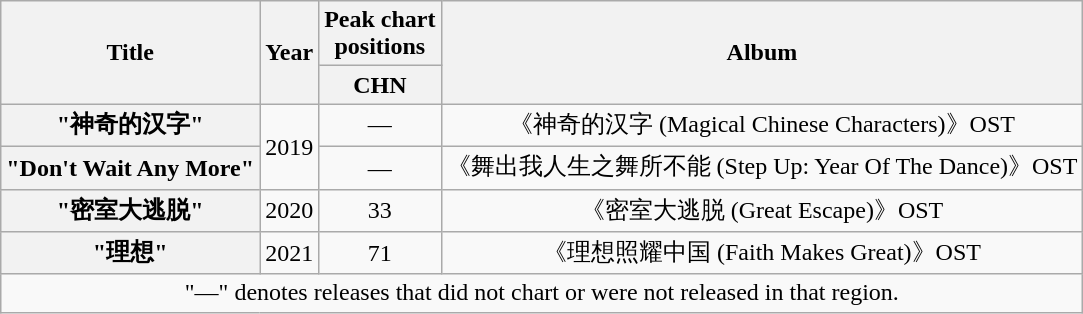<table class="wikitable plainrowheaders" style="text-align:center;">
<tr>
<th rowspan="2" scope="col">Title</th>
<th rowspan="2" scope="col">Year</th>
<th>Peak chart <br> positions</th>
<th rowspan="2">Album</th>
</tr>
<tr>
<th>CHN<br></th>
</tr>
<tr>
<th scope="row">"神奇的汉字"</th>
<td rowspan="2">2019</td>
<td>—</td>
<td>《神奇的汉字 (Magical Chinese Characters)》OST</td>
</tr>
<tr>
<th scope="row">"Don't Wait Any More"<br></th>
<td>—</td>
<td>《舞出我人生之舞所不能 (Step Up: Year Of The Dance)》OST</td>
</tr>
<tr>
<th scope="row">"密室大逃脱"<br></th>
<td>2020</td>
<td>33</td>
<td>《密室大逃脱 (Great Escape)》OST</td>
</tr>
<tr>
<th scope="row">"理想"<br></th>
<td>2021</td>
<td>71</td>
<td>《理想照耀中国 (Faith Makes Great)》OST</td>
</tr>
<tr>
<td colspan="4">"—" denotes releases that did not chart or were not released in that region.</td>
</tr>
</table>
